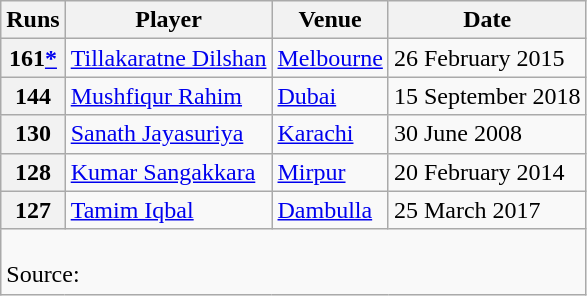<table class="wikitable">
<tr>
<th align="center"><strong>Runs</strong></th>
<th align="center"><strong>Player</strong></th>
<th align="center"><strong>Venue</strong></th>
<th align="center"><strong>Date</strong></th>
</tr>
<tr>
<th>161<a href='#'>*</a></th>
<td> <a href='#'>Tillakaratne Dilshan</a></td>
<td><a href='#'>Melbourne</a></td>
<td>26 February 2015</td>
</tr>
<tr>
<th>144</th>
<td> <a href='#'>Mushfiqur Rahim</a></td>
<td><a href='#'>Dubai</a></td>
<td>15 September 2018</td>
</tr>
<tr>
<th>130</th>
<td> <a href='#'>Sanath Jayasuriya</a></td>
<td><a href='#'>Karachi</a></td>
<td>30 June 2008</td>
</tr>
<tr>
<th>128</th>
<td> <a href='#'>Kumar Sangakkara</a></td>
<td><a href='#'>Mirpur</a></td>
<td>20 February 2014</td>
</tr>
<tr>
<th>127</th>
<td> <a href='#'>Tamim Iqbal</a></td>
<td><a href='#'>Dambulla</a></td>
<td>25 March 2017</td>
</tr>
<tr>
<td colspan="4"><br>Source:</td>
</tr>
</table>
